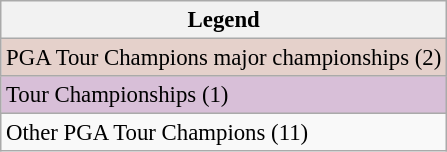<table class="wikitable" style="font-size:95%;">
<tr>
<th>Legend</th>
</tr>
<tr style="background:#e5d1cb;">
<td>PGA Tour Champions major championships (2)</td>
</tr>
<tr style="background:thistle;">
<td>Tour Championships (1)</td>
</tr>
<tr>
<td>Other PGA Tour Champions (11)</td>
</tr>
</table>
